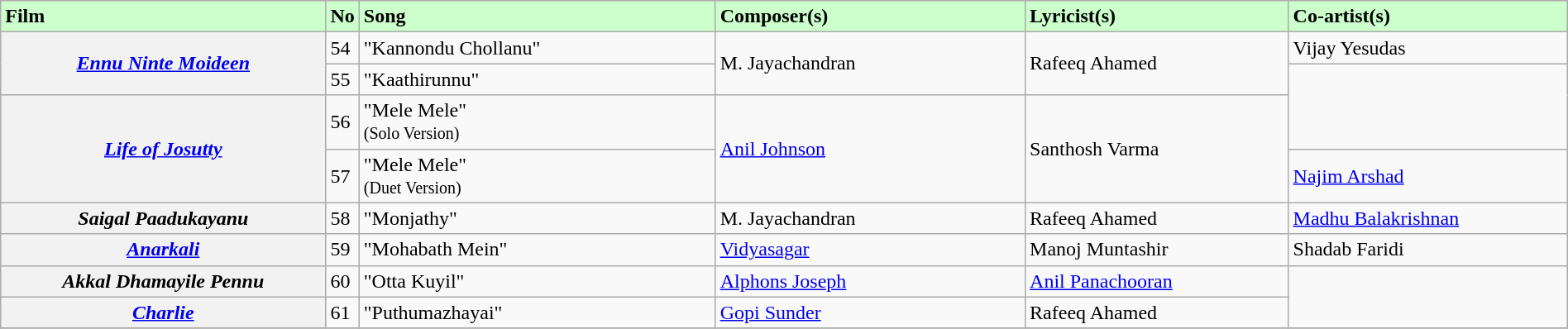<table class="wikitable plainrowheaders" width="100%" textcolor:#000;">
<tr style="background:#cfc; text-align:"center;">
<td scope="col" width=21%><strong>Film</strong></td>
<td><strong>No</strong></td>
<td scope="col" width=23%><strong>Song</strong></td>
<td scope="col" width=20%><strong>Composer(s)</strong></td>
<td scope="col" width=17%><strong>Lyricist(s)</strong></td>
<td scope="col" width=18%><strong>Co-artist(s)</strong></td>
</tr>
<tr>
<th rowspan="2"><em><a href='#'>Ennu Ninte Moideen</a></em></th>
<td>54</td>
<td>"Kannondu Chollanu"</td>
<td rowspan="2">M. Jayachandran</td>
<td rowspan="2">Rafeeq Ahamed</td>
<td>Vijay Yesudas</td>
</tr>
<tr>
<td>55</td>
<td>"Kaathirunnu"</td>
<td rowspan="2"></td>
</tr>
<tr>
<th rowspan="2"><em><a href='#'>Life of Josutty</a></em></th>
<td>56</td>
<td>"Mele Mele"<br><small>(Solo Version)</small></td>
<td rowspan="2"><a href='#'>Anil Johnson</a></td>
<td rowspan="2">Santhosh Varma</td>
</tr>
<tr>
<td>57</td>
<td>"Mele Mele"<br><small>(Duet Version)</small></td>
<td><a href='#'>Najim Arshad</a></td>
</tr>
<tr>
<th><em>Saigal Paadukayanu</em></th>
<td>58</td>
<td>"Monjathy"</td>
<td>M. Jayachandran</td>
<td>Rafeeq Ahamed</td>
<td><a href='#'>Madhu Balakrishnan</a></td>
</tr>
<tr>
<th><em><a href='#'>Anarkali</a></em></th>
<td>59</td>
<td>"Mohabath Mein"</td>
<td><a href='#'>Vidyasagar</a></td>
<td>Manoj Muntashir</td>
<td>Shadab Faridi</td>
</tr>
<tr>
<th><em>Akkal Dhamayile Pennu</em></th>
<td>60</td>
<td>"Otta Kuyil"</td>
<td><a href='#'>Alphons Joseph</a></td>
<td><a href='#'>Anil Panachooran</a></td>
<td rowspan="2"></td>
</tr>
<tr>
<th><em><a href='#'>Charlie</a></em></th>
<td>61</td>
<td>"Puthumazhayai"</td>
<td><a href='#'>Gopi Sunder</a></td>
<td>Rafeeq Ahamed</td>
</tr>
<tr>
</tr>
</table>
